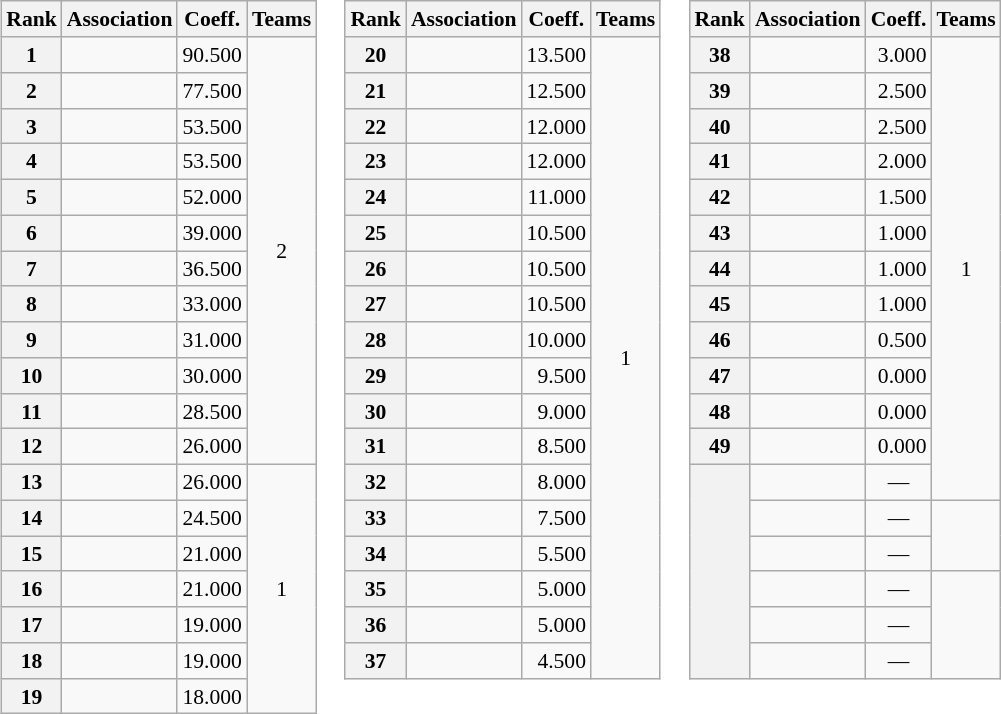<table>
<tr valign=top style="font-size:90%">
<td><br><table class="wikitable">
<tr>
<th>Rank</th>
<th>Association</th>
<th>Coeff.</th>
<th>Teams</th>
</tr>
<tr>
<th>1</th>
<td></td>
<td align=right>90.500</td>
<td align=center rowspan=12>2</td>
</tr>
<tr>
<th>2</th>
<td></td>
<td align=right>77.500</td>
</tr>
<tr>
<th>3</th>
<td></td>
<td align=right>53.500</td>
</tr>
<tr>
<th>4</th>
<td></td>
<td align=right>53.500</td>
</tr>
<tr>
<th>5</th>
<td></td>
<td align=right>52.000</td>
</tr>
<tr>
<th>6</th>
<td></td>
<td align=right>39.000</td>
</tr>
<tr>
<th>7</th>
<td></td>
<td align=right>36.500</td>
</tr>
<tr>
<th>8</th>
<td></td>
<td align=right>33.000</td>
</tr>
<tr>
<th>9</th>
<td></td>
<td align=right>31.000</td>
</tr>
<tr>
<th>10</th>
<td></td>
<td align=right>30.000</td>
</tr>
<tr>
<th>11</th>
<td></td>
<td align=right>28.500</td>
</tr>
<tr>
<th>12</th>
<td></td>
<td align=right>26.000</td>
</tr>
<tr>
<th>13</th>
<td></td>
<td align=right>26.000</td>
<td align=center rowspan=7>1</td>
</tr>
<tr>
<th>14</th>
<td></td>
<td align=right>24.500</td>
</tr>
<tr>
<th>15</th>
<td></td>
<td align=right>21.000</td>
</tr>
<tr>
<th>16</th>
<td></td>
<td align=right>21.000</td>
</tr>
<tr>
<th>17</th>
<td></td>
<td align=right>19.000</td>
</tr>
<tr>
<th>18</th>
<td></td>
<td align=right>19.000</td>
</tr>
<tr>
<th>19</th>
<td></td>
<td align=right>18.000</td>
</tr>
</table>
</td>
<td><br><table class="wikitable">
<tr>
<th>Rank</th>
<th>Association</th>
<th>Coeff.</th>
<th>Teams</th>
</tr>
<tr>
<th>20</th>
<td></td>
<td align=right>13.500</td>
<td align=center rowspan=18>1</td>
</tr>
<tr>
<th>21</th>
<td></td>
<td align=right>12.500</td>
</tr>
<tr>
<th>22</th>
<td></td>
<td align=right>12.000</td>
</tr>
<tr>
<th>23</th>
<td></td>
<td align=right>12.000</td>
</tr>
<tr>
<th>24</th>
<td></td>
<td align=right>11.000</td>
</tr>
<tr>
<th>25</th>
<td></td>
<td align=right>10.500</td>
</tr>
<tr>
<th>26</th>
<td></td>
<td align=right>10.500</td>
</tr>
<tr>
<th>27</th>
<td></td>
<td align=right>10.500</td>
</tr>
<tr>
<th>28</th>
<td></td>
<td align=right>10.000</td>
</tr>
<tr>
<th>29</th>
<td></td>
<td align=right>9.500</td>
</tr>
<tr>
<th>30</th>
<td></td>
<td align=right>9.000</td>
</tr>
<tr>
<th>31</th>
<td></td>
<td align=right>8.500</td>
</tr>
<tr>
<th>32</th>
<td></td>
<td align=right>8.000</td>
</tr>
<tr>
<th>33</th>
<td></td>
<td align=right>7.500</td>
</tr>
<tr>
<th>34</th>
<td></td>
<td align=right>5.500</td>
</tr>
<tr>
<th>35</th>
<td></td>
<td align=right>5.000</td>
</tr>
<tr>
<th>36</th>
<td></td>
<td align=right>5.000</td>
</tr>
<tr>
<th>37</th>
<td></td>
<td align=right>4.500</td>
</tr>
</table>
</td>
<td><br><table class="wikitable">
<tr>
<th>Rank</th>
<th>Association</th>
<th>Coeff.</th>
<th>Teams</th>
</tr>
<tr>
<th>38</th>
<td></td>
<td align=right>3.000</td>
<td align=center rowspan=13>1</td>
</tr>
<tr>
<th>39</th>
<td></td>
<td align=right>2.500</td>
</tr>
<tr>
<th>40</th>
<td></td>
<td align=right>2.500</td>
</tr>
<tr>
<th>41</th>
<td></td>
<td align=right>2.000</td>
</tr>
<tr>
<th>42</th>
<td></td>
<td align=right>1.500</td>
</tr>
<tr>
<th>43</th>
<td></td>
<td align=right>1.000</td>
</tr>
<tr>
<th>44</th>
<td></td>
<td align=right>1.000</td>
</tr>
<tr>
<th>45</th>
<td></td>
<td align=right>1.000</td>
</tr>
<tr>
<th>46</th>
<td></td>
<td align=right>0.500</td>
</tr>
<tr>
<th>47</th>
<td></td>
<td align=right>0.000</td>
</tr>
<tr>
<th>48</th>
<td></td>
<td align=right>0.000</td>
</tr>
<tr>
<th>49</th>
<td></td>
<td align=right>0.000</td>
</tr>
<tr>
<th rowspan=6></th>
<td></td>
<td align=center>—</td>
</tr>
<tr>
<td></td>
<td align=center>—</td>
<td align=center rowspan=2></td>
</tr>
<tr>
<td></td>
<td align=center>—</td>
</tr>
<tr>
<td></td>
<td align=center>—</td>
<td align=center rowspan=3></td>
</tr>
<tr>
<td></td>
<td align=center>—</td>
</tr>
<tr>
<td></td>
<td align=center>—</td>
</tr>
</table>
</td>
</tr>
</table>
